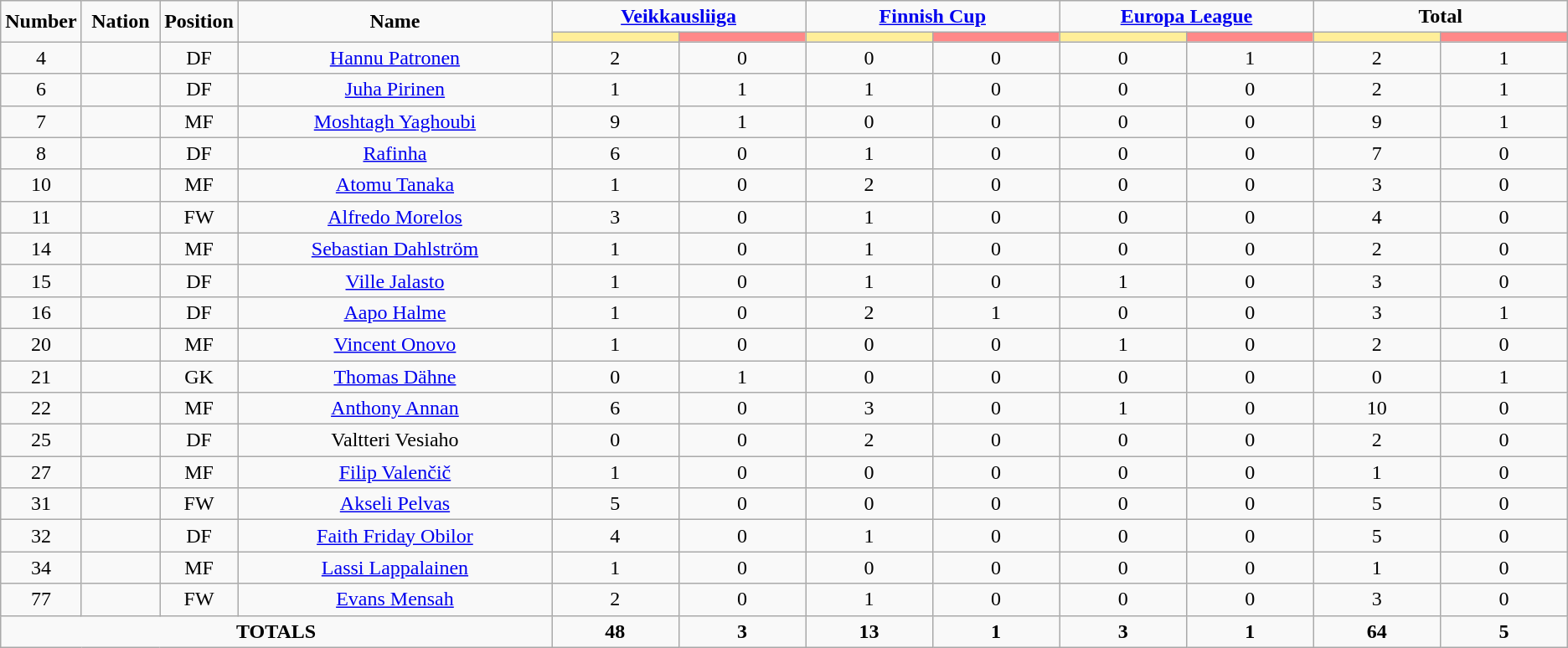<table class="wikitable" style="text-align:center;">
<tr>
<td rowspan="2"  style="width:5%;"><strong>Number</strong></td>
<td rowspan="2"  style="width:5%;"><strong>Nation</strong></td>
<td rowspan="2"  style="width:5%;"><strong>Position</strong></td>
<td rowspan="2"  style="width:20%;"><strong>Name</strong></td>
<td colspan="2"><strong><a href='#'>Veikkausliiga</a></strong></td>
<td colspan="2"><strong><a href='#'>Finnish Cup</a></strong></td>
<td colspan="2"><strong><a href='#'>Europa League</a></strong></td>
<td colspan="2"><strong>Total</strong></td>
</tr>
<tr>
<th style="width:60px; background:#fe9;"></th>
<th style="width:60px; background:#ff8888;"></th>
<th style="width:60px; background:#fe9;"></th>
<th style="width:60px; background:#ff8888;"></th>
<th style="width:60px; background:#fe9;"></th>
<th style="width:60px; background:#ff8888;"></th>
<th style="width:60px; background:#fe9;"></th>
<th style="width:60px; background:#ff8888;"></th>
</tr>
<tr>
<td>4</td>
<td></td>
<td>DF</td>
<td><a href='#'>Hannu Patronen</a></td>
<td>2</td>
<td>0</td>
<td>0</td>
<td>0</td>
<td>0</td>
<td>1</td>
<td>2</td>
<td>1</td>
</tr>
<tr>
<td>6</td>
<td></td>
<td>DF</td>
<td><a href='#'>Juha Pirinen</a></td>
<td>1</td>
<td>1</td>
<td>1</td>
<td>0</td>
<td>0</td>
<td>0</td>
<td>2</td>
<td>1</td>
</tr>
<tr>
<td>7</td>
<td></td>
<td>MF</td>
<td><a href='#'>Moshtagh Yaghoubi</a></td>
<td>9</td>
<td>1</td>
<td>0</td>
<td>0</td>
<td>0</td>
<td>0</td>
<td>9</td>
<td>1</td>
</tr>
<tr>
<td>8</td>
<td></td>
<td>DF</td>
<td><a href='#'>Rafinha</a></td>
<td>6</td>
<td>0</td>
<td>1</td>
<td>0</td>
<td>0</td>
<td>0</td>
<td>7</td>
<td>0</td>
</tr>
<tr>
<td>10</td>
<td></td>
<td>MF</td>
<td><a href='#'>Atomu Tanaka</a></td>
<td>1</td>
<td>0</td>
<td>2</td>
<td>0</td>
<td>0</td>
<td>0</td>
<td>3</td>
<td>0</td>
</tr>
<tr>
<td>11</td>
<td></td>
<td>FW</td>
<td><a href='#'>Alfredo Morelos</a></td>
<td>3</td>
<td>0</td>
<td>1</td>
<td>0</td>
<td>0</td>
<td>0</td>
<td>4</td>
<td>0</td>
</tr>
<tr>
<td>14</td>
<td></td>
<td>MF</td>
<td><a href='#'>Sebastian Dahlström</a></td>
<td>1</td>
<td>0</td>
<td>1</td>
<td>0</td>
<td>0</td>
<td>0</td>
<td>2</td>
<td>0</td>
</tr>
<tr>
<td>15</td>
<td></td>
<td>DF</td>
<td><a href='#'>Ville Jalasto</a></td>
<td>1</td>
<td>0</td>
<td>1</td>
<td>0</td>
<td>1</td>
<td>0</td>
<td>3</td>
<td>0</td>
</tr>
<tr>
<td>16</td>
<td></td>
<td>DF</td>
<td><a href='#'>Aapo Halme</a></td>
<td>1</td>
<td>0</td>
<td>2</td>
<td>1</td>
<td>0</td>
<td>0</td>
<td>3</td>
<td>1</td>
</tr>
<tr>
<td>20</td>
<td></td>
<td>MF</td>
<td><a href='#'>Vincent Onovo</a></td>
<td>1</td>
<td>0</td>
<td>0</td>
<td>0</td>
<td>1</td>
<td>0</td>
<td>2</td>
<td>0</td>
</tr>
<tr>
<td>21</td>
<td></td>
<td>GK</td>
<td><a href='#'>Thomas Dähne</a></td>
<td>0</td>
<td>1</td>
<td>0</td>
<td>0</td>
<td>0</td>
<td>0</td>
<td>0</td>
<td>1</td>
</tr>
<tr>
<td>22</td>
<td></td>
<td>MF</td>
<td><a href='#'>Anthony Annan</a></td>
<td>6</td>
<td>0</td>
<td>3</td>
<td>0</td>
<td>1</td>
<td>0</td>
<td>10</td>
<td>0</td>
</tr>
<tr>
<td>25</td>
<td></td>
<td>DF</td>
<td>Valtteri Vesiaho</td>
<td>0</td>
<td>0</td>
<td>2</td>
<td>0</td>
<td>0</td>
<td>0</td>
<td>2</td>
<td>0</td>
</tr>
<tr>
<td>27</td>
<td></td>
<td>MF</td>
<td><a href='#'>Filip Valenčič</a></td>
<td>1</td>
<td>0</td>
<td>0</td>
<td>0</td>
<td>0</td>
<td>0</td>
<td>1</td>
<td>0</td>
</tr>
<tr>
<td>31</td>
<td></td>
<td>FW</td>
<td><a href='#'>Akseli Pelvas</a></td>
<td>5</td>
<td>0</td>
<td>0</td>
<td>0</td>
<td>0</td>
<td>0</td>
<td>5</td>
<td>0</td>
</tr>
<tr>
<td>32</td>
<td></td>
<td>DF</td>
<td><a href='#'>Faith Friday Obilor</a></td>
<td>4</td>
<td>0</td>
<td>1</td>
<td>0</td>
<td>0</td>
<td>0</td>
<td>5</td>
<td>0</td>
</tr>
<tr>
<td>34</td>
<td></td>
<td>MF</td>
<td><a href='#'>Lassi Lappalainen</a></td>
<td>1</td>
<td>0</td>
<td>0</td>
<td>0</td>
<td>0</td>
<td>0</td>
<td>1</td>
<td>0</td>
</tr>
<tr>
<td>77</td>
<td></td>
<td>FW</td>
<td><a href='#'>Evans Mensah</a></td>
<td>2</td>
<td>0</td>
<td>1</td>
<td>0</td>
<td>0</td>
<td>0</td>
<td>3</td>
<td>0</td>
</tr>
<tr>
<td colspan="4"><strong>TOTALS</strong></td>
<td><strong>48</strong></td>
<td><strong>3</strong></td>
<td><strong>13</strong></td>
<td><strong>1</strong></td>
<td><strong>3</strong></td>
<td><strong>1</strong></td>
<td><strong>64</strong></td>
<td><strong>5</strong></td>
</tr>
</table>
